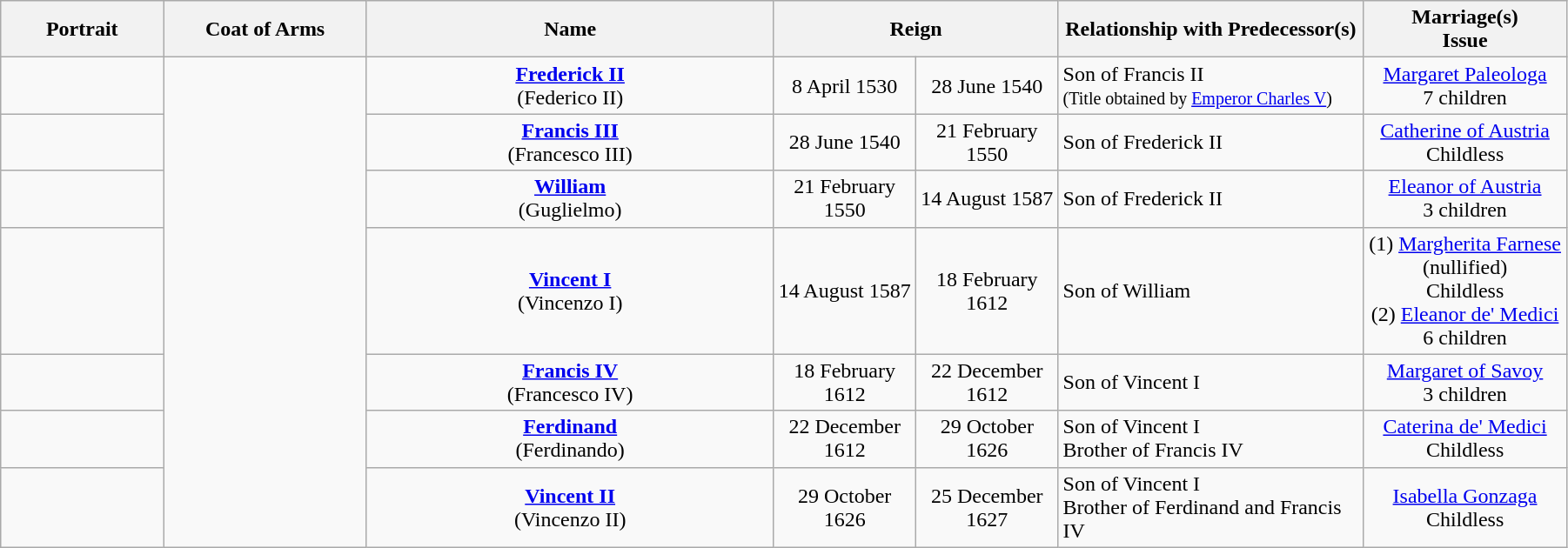<table width=95% class="wikitable">
<tr>
<th width=8%>Portrait</th>
<th width=10%>Coat of Arms</th>
<th width=20%>Name</th>
<th colspan=2 width=14%>Reign</th>
<th width=15%>Relationship with Predecessor(s)</th>
<th width=10%>Marriage(s)<br>Issue</th>
</tr>
<tr>
<td align="center"></td>
<td rowspan=7 align="center"></td>
<td align="center"><strong><a href='#'>Frederick II</a></strong><br>(Federico II)</td>
<td align="center">8 April 1530</td>
<td align="center">28 June 1540</td>
<td>Son of Francis II<br><small>(Title obtained by <a href='#'>Emperor Charles V</a>)</small></td>
<td align="center"><a href='#'>Margaret Paleologa</a><br>7 children</td>
</tr>
<tr>
<td align="center"></td>
<td align="center"><strong><a href='#'>Francis III</a></strong><br>(Francesco III)</td>
<td align="center">28 June 1540</td>
<td align="center">21 February 1550</td>
<td>Son of Frederick II</td>
<td align="center"><a href='#'>Catherine of Austria</a><br>Childless</td>
</tr>
<tr>
<td align="center"></td>
<td align="center"><strong><a href='#'>William</a></strong><br>(Guglielmo)</td>
<td align="center">21 February 1550</td>
<td align="center">14 August 1587</td>
<td>Son of Frederick II</td>
<td align="center"><a href='#'>Eleanor of Austria</a><br>3 children</td>
</tr>
<tr>
<td align="center"></td>
<td align="center"><strong><a href='#'>Vincent I</a></strong><br>(Vincenzo I)</td>
<td align="center">14 August 1587</td>
<td align="center">18 February 1612</td>
<td>Son of William</td>
<td align="center">(1) <a href='#'>Margherita Farnese</a> (nullified)<br>Childless<br>(2) <a href='#'>Eleanor de' Medici</a><br>6 children</td>
</tr>
<tr>
<td align="center"></td>
<td align="center"><strong><a href='#'>Francis IV</a></strong><br>(Francesco IV)</td>
<td align="center">18 February 1612</td>
<td align="center">22 December 1612</td>
<td>Son of Vincent I</td>
<td align="center"><a href='#'>Margaret of Savoy</a><br>3 children</td>
</tr>
<tr>
<td align="center"></td>
<td align="center"><strong><a href='#'>Ferdinand</a></strong><br>(Ferdinando)</td>
<td align="center">22 December 1612</td>
<td align="center">29 October 1626</td>
<td>Son of Vincent I<br>Brother of Francis IV</td>
<td align="center"><a href='#'>Caterina de' Medici</a><br>Childless</td>
</tr>
<tr>
<td align="center"></td>
<td align="center"><strong><a href='#'>Vincent II</a></strong><br>(Vincenzo II)</td>
<td align="center">29 October 1626</td>
<td align="center">25 December 1627</td>
<td>Son of Vincent I<br>Brother of Ferdinand and Francis IV</td>
<td align="center"><a href='#'>Isabella Gonzaga</a><br>Childless</td>
</tr>
</table>
